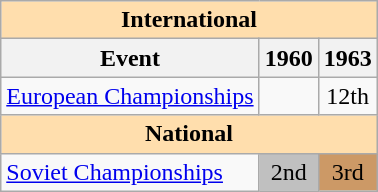<table class="wikitable" style="text-align:center">
<tr>
<th style="background-color: #ffdead; " colspan=3 align=center>International</th>
</tr>
<tr>
<th>Event</th>
<th>1960</th>
<th>1963</th>
</tr>
<tr>
<td align=left><a href='#'>European Championships</a></td>
<td></td>
<td>12th</td>
</tr>
<tr>
<th style="background-color: #ffdead; " colspan=3 align=center>National</th>
</tr>
<tr>
<td align=left><a href='#'>Soviet Championships</a></td>
<td bgcolor=silver>2nd</td>
<td bgcolor=cc9966>3rd</td>
</tr>
</table>
